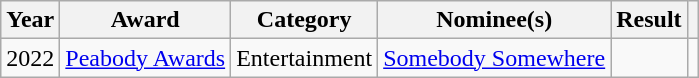<table class="wikitable plainrowheaders sortable">
<tr>
<th scope="col">Year</th>
<th scope="col">Award</th>
<th scope="col">Category</th>
<th scope="col">Nominee(s)</th>
<th scope="col">Result</th>
<th scope="col" class="unsortable"></th>
</tr>
<tr>
<td>2022</td>
<td><a href='#'>Peabody Awards</a></td>
<td>Entertainment</td>
<td><a href='#'>Somebody Somewhere</a></td>
<td></td>
<td></td>
</tr>
</table>
